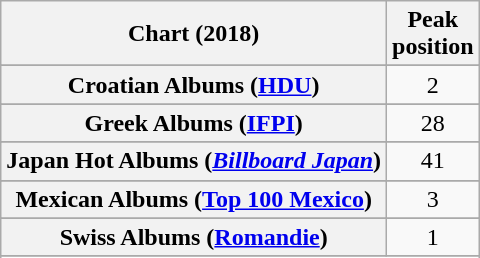<table class="wikitable sortable plainrowheaders" style="text-align:center">
<tr>
<th scope="col">Chart (2018)</th>
<th scope="col">Peak<br> position</th>
</tr>
<tr>
</tr>
<tr>
</tr>
<tr>
</tr>
<tr>
</tr>
<tr>
</tr>
<tr>
<th scope="row">Croatian Albums (<a href='#'>HDU</a>)</th>
<td>2</td>
</tr>
<tr>
</tr>
<tr>
</tr>
<tr>
</tr>
<tr>
</tr>
<tr>
</tr>
<tr>
<th scope="row">Greek Albums (<a href='#'>IFPI</a>)</th>
<td>28</td>
</tr>
<tr>
</tr>
<tr>
</tr>
<tr>
</tr>
<tr>
<th scope="row">Japan Hot Albums (<em><a href='#'>Billboard Japan</a></em>)</th>
<td>41</td>
</tr>
<tr>
</tr>
<tr>
<th scope="row">Mexican Albums (<a href='#'>Top 100 Mexico</a>)</th>
<td>3</td>
</tr>
<tr>
</tr>
<tr>
</tr>
<tr>
</tr>
<tr>
</tr>
<tr>
</tr>
<tr>
</tr>
<tr>
</tr>
<tr>
<th scope="row">Swiss Albums (<a href='#'>Romandie</a>)</th>
<td style="text-align:center;">1</td>
</tr>
<tr>
</tr>
<tr>
</tr>
<tr>
</tr>
<tr>
</tr>
<tr>
</tr>
<tr>
</tr>
<tr>
</tr>
</table>
